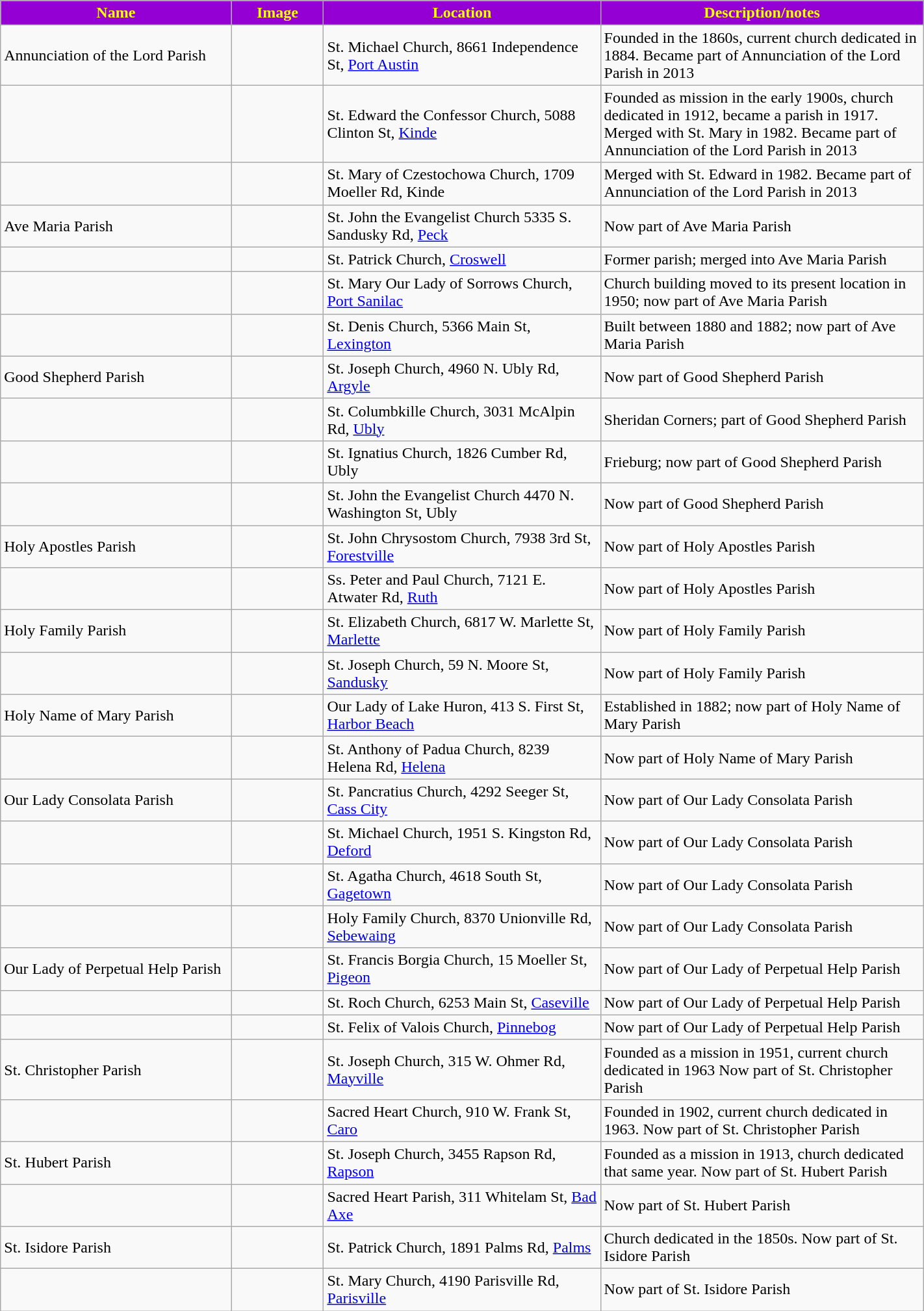<table class="wikitable sortable" style="width:75%">
<tr>
<th style="background:darkviolet; color:yellow;" width="25%"><strong>Name</strong></th>
<th style="background:darkviolet; color:yellow;" width="10%"><strong>Image</strong></th>
<th style="background:darkviolet; color:yellow;" width="30%"><strong>Location</strong></th>
<th style="background:darkviolet; color:yellow;" width="35%"><strong>Description/notes</strong></th>
</tr>
<tr>
<td>Annunciation of the Lord Parish</td>
<td></td>
<td>St. Michael Church, 8661 Independence St, <a href='#'>Port Austin</a></td>
<td>Founded in the 1860s, current church dedicated in 1884. Became part of Annunciation of the Lord Parish in 2013</td>
</tr>
<tr>
<td></td>
<td></td>
<td>St. Edward the Confessor Church, 5088 Clinton St, <a href='#'>Kinde</a></td>
<td>Founded as mission in the early 1900s, church dedicated in 1912, became a parish in 1917. Merged with St. Mary in 1982.  Became part of Annunciation of the Lord Parish in 2013</td>
</tr>
<tr>
<td></td>
<td></td>
<td>St. Mary of Czestochowa Church, 1709 Moeller Rd, Kinde</td>
<td>Merged with St. Edward in 1982.  Became part of Annunciation of the Lord Parish in 2013</td>
</tr>
<tr>
<td>Ave Maria Parish</td>
<td></td>
<td>St. John the Evangelist Church 5335 S. Sandusky Rd, <a href='#'>Peck</a></td>
<td>Now part of Ave Maria Parish</td>
</tr>
<tr>
<td></td>
<td></td>
<td>St. Patrick Church, <a href='#'>Croswell</a></td>
<td>Former parish; merged into Ave Maria Parish</td>
</tr>
<tr>
<td></td>
<td></td>
<td>St. Mary Our Lady of Sorrows Church, <a href='#'>Port Sanilac</a></td>
<td>Church building moved to its present location in 1950; now part of Ave Maria Parish</td>
</tr>
<tr>
<td></td>
<td></td>
<td>St. Denis Church, 5366 Main St, <a href='#'>Lexington</a></td>
<td>Built between 1880 and 1882; now part of Ave Maria Parish</td>
</tr>
<tr>
<td>Good Shepherd Parish</td>
<td></td>
<td>St. Joseph Church, 4960 N. Ubly Rd, <a href='#'>Argyle</a></td>
<td>Now part of Good Shepherd Parish</td>
</tr>
<tr>
<td></td>
<td></td>
<td>St. Columbkille Church, 3031 McAlpin Rd, <a href='#'>Ubly</a></td>
<td>Sheridan Corners; part of Good Shepherd Parish</td>
</tr>
<tr>
<td></td>
<td></td>
<td>St. Ignatius Church, 1826 Cumber Rd, Ubly</td>
<td>Frieburg; now part of Good Shepherd Parish</td>
</tr>
<tr>
<td></td>
<td></td>
<td>St. John the Evangelist Church 4470 N. Washington St, Ubly</td>
<td>Now part of Good Shepherd Parish</td>
</tr>
<tr>
<td>Holy Apostles Parish</td>
<td></td>
<td>St. John Chrysostom Church, 7938 3rd St, <a href='#'>Forestville</a></td>
<td>Now part of Holy Apostles Parish</td>
</tr>
<tr>
<td></td>
<td></td>
<td>Ss. Peter and Paul Church, 7121 E. Atwater Rd, <a href='#'>Ruth</a></td>
<td>Now part of Holy Apostles Parish</td>
</tr>
<tr>
<td>Holy Family Parish</td>
<td></td>
<td>St. Elizabeth Church, 6817 W. Marlette St, <a href='#'>Marlette</a></td>
<td>Now part of Holy Family Parish</td>
</tr>
<tr>
<td></td>
<td></td>
<td>St. Joseph Church, 59 N. Moore St, <a href='#'>Sandusky</a></td>
<td>Now part of Holy Family Parish</td>
</tr>
<tr>
<td>Holy Name of Mary Parish</td>
<td></td>
<td>Our Lady of Lake Huron, 413 S. First St, <a href='#'>Harbor Beach</a></td>
<td>Established in 1882; now part of Holy Name of Mary Parish</td>
</tr>
<tr>
<td></td>
<td></td>
<td>St. Anthony of Padua Church, 8239 Helena Rd, <a href='#'>Helena</a></td>
<td>Now part of Holy Name of Mary Parish</td>
</tr>
<tr>
<td>Our Lady Consolata Parish</td>
<td></td>
<td>St. Pancratius Church, 4292 Seeger St, <a href='#'>Cass City</a></td>
<td>Now part of Our Lady Consolata Parish</td>
</tr>
<tr>
<td></td>
<td></td>
<td>St. Michael Church, 1951 S. Kingston Rd, <a href='#'>Deford</a></td>
<td>Now part of Our Lady Consolata Parish</td>
</tr>
<tr>
<td></td>
<td></td>
<td>St. Agatha Church, 4618 South St, <a href='#'>Gagetown</a></td>
<td>Now part of Our Lady Consolata Parish</td>
</tr>
<tr>
<td></td>
<td></td>
<td>Holy Family Church, 8370 Unionville Rd, <a href='#'>Sebewaing</a></td>
<td>Now part of Our Lady Consolata Parish</td>
</tr>
<tr>
<td>Our Lady of Perpetual Help Parish</td>
<td></td>
<td>St. Francis Borgia Church, 15 Moeller St, <a href='#'>Pigeon</a></td>
<td>Now part of Our Lady of Perpetual Help Parish</td>
</tr>
<tr>
<td></td>
<td></td>
<td>St. Roch Church, 6253 Main St, <a href='#'>Caseville</a></td>
<td>Now part of Our Lady of Perpetual Help Parish</td>
</tr>
<tr>
<td></td>
<td></td>
<td>St. Felix of Valois Church, <a href='#'>Pinnebog</a></td>
<td>Now part of Our Lady of Perpetual Help Parish</td>
</tr>
<tr>
<td>St. Christopher Parish</td>
<td></td>
<td>St. Joseph Church, 315 W. Ohmer Rd, <a href='#'>Mayville</a></td>
<td>Founded as a mission in 1951, current church dedicated in 1963 Now part of St. Christopher Parish</td>
</tr>
<tr>
<td></td>
<td></td>
<td>Sacred Heart Church, 910 W. Frank St, <a href='#'>Caro</a></td>
<td>Founded in 1902, current church dedicated in 1963. Now part of St. Christopher Parish</td>
</tr>
<tr>
<td>St. Hubert Parish</td>
<td></td>
<td>St. Joseph Church, 3455 Rapson Rd, <a href='#'>Rapson</a></td>
<td>Founded as a mission in 1913, church dedicated that same year. Now part of St. Hubert Parish</td>
</tr>
<tr>
<td></td>
<td></td>
<td>Sacred Heart Parish, 311 Whitelam St, <a href='#'>Bad Axe</a></td>
<td>Now part of St. Hubert Parish</td>
</tr>
<tr>
<td>St. Isidore Parish</td>
<td></td>
<td>St. Patrick Church, 1891 Palms Rd, <a href='#'>Palms</a></td>
<td>Church dedicated in the 1850s. Now part of St. Isidore Parish</td>
</tr>
<tr>
<td></td>
<td></td>
<td>St. Mary Church, 4190 Parisville Rd, <a href='#'>Parisville</a></td>
<td>Now part of St. Isidore Parish</td>
</tr>
</table>
